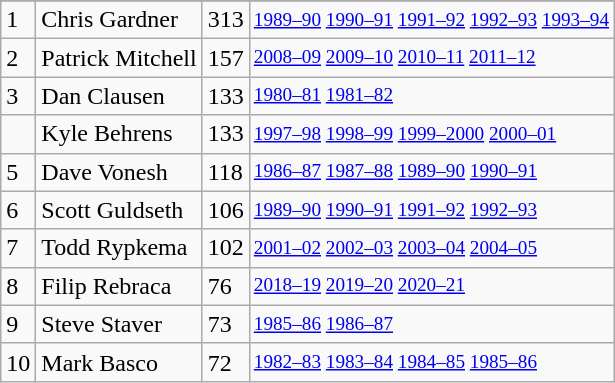<table class="wikitable">
<tr>
</tr>
<tr>
<td>1</td>
<td>Chris Gardner</td>
<td>313</td>
<td style="font-size:80%;"><a href='#'>1989–90</a> <a href='#'>1990–91</a> <a href='#'>1991–92</a> <a href='#'>1992–93</a> <a href='#'>1993–94</a></td>
</tr>
<tr>
<td>2</td>
<td>Patrick Mitchell</td>
<td>157</td>
<td style="font-size:80%;"><a href='#'>2008–09</a> <a href='#'>2009–10</a> <a href='#'>2010–11</a> <a href='#'>2011–12</a></td>
</tr>
<tr>
<td>3</td>
<td>Dan Clausen</td>
<td>133</td>
<td style="font-size:80%;"><a href='#'>1980–81</a> <a href='#'>1981–82</a></td>
</tr>
<tr>
<td></td>
<td>Kyle Behrens</td>
<td>133</td>
<td style="font-size:80%;"><a href='#'>1997–98</a> <a href='#'>1998–99</a> <a href='#'>1999–2000</a> <a href='#'>2000–01</a></td>
</tr>
<tr>
<td>5</td>
<td>Dave Vonesh</td>
<td>118</td>
<td style="font-size:80%;"><a href='#'>1986–87</a> <a href='#'>1987–88</a> <a href='#'>1989–90</a> <a href='#'>1990–91</a></td>
</tr>
<tr>
<td>6</td>
<td>Scott Guldseth</td>
<td>106</td>
<td style="font-size:80%;"><a href='#'>1989–90</a> <a href='#'>1990–91</a> <a href='#'>1991–92</a> <a href='#'>1992–93</a></td>
</tr>
<tr>
<td>7</td>
<td>Todd Rypkema</td>
<td>102</td>
<td style="font-size:80%;"><a href='#'>2001–02</a> <a href='#'>2002–03</a> <a href='#'>2003–04</a> <a href='#'>2004–05</a></td>
</tr>
<tr>
<td>8</td>
<td>Filip Rebraca</td>
<td>76</td>
<td style="font-size:80%;"><a href='#'>2018–19</a> <a href='#'>2019–20</a> <a href='#'>2020–21</a></td>
</tr>
<tr>
<td>9</td>
<td>Steve Staver</td>
<td>73</td>
<td style="font-size:80%;"><a href='#'>1985–86</a> <a href='#'>1986–87</a></td>
</tr>
<tr>
<td>10</td>
<td>Mark Basco</td>
<td>72</td>
<td style="font-size:80%;"><a href='#'>1982–83</a> <a href='#'>1983–84</a> <a href='#'>1984–85</a> <a href='#'>1985–86</a></td>
</tr>
</table>
